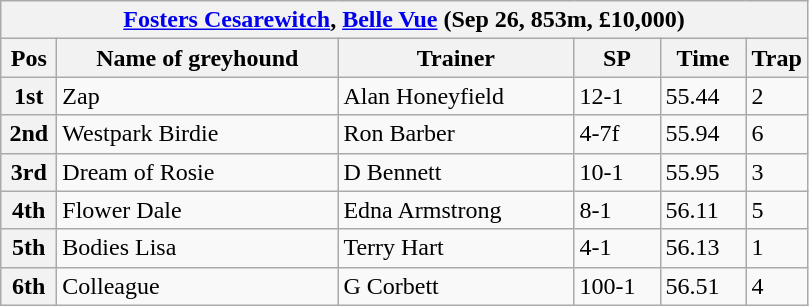<table class="wikitable">
<tr>
<th colspan="6"><a href='#'>Fosters Cesarewitch</a>, <a href='#'>Belle Vue</a> (Sep 26, 853m, £10,000)</th>
</tr>
<tr>
<th width=30>Pos</th>
<th width=180>Name of greyhound</th>
<th width=150>Trainer</th>
<th width=50>SP</th>
<th width=50>Time</th>
<th width=30>Trap</th>
</tr>
<tr>
<th>1st</th>
<td>Zap</td>
<td>Alan Honeyfield</td>
<td>12-1</td>
<td>55.44</td>
<td>2</td>
</tr>
<tr>
<th>2nd</th>
<td>Westpark Birdie</td>
<td>Ron Barber</td>
<td>4-7f</td>
<td>55.94</td>
<td>6</td>
</tr>
<tr>
<th>3rd</th>
<td>Dream of Rosie</td>
<td>D Bennett</td>
<td>10-1</td>
<td>55.95</td>
<td>3</td>
</tr>
<tr>
<th>4th</th>
<td>Flower Dale</td>
<td>Edna Armstrong</td>
<td>8-1</td>
<td>56.11</td>
<td>5</td>
</tr>
<tr>
<th>5th</th>
<td>Bodies Lisa</td>
<td>Terry Hart</td>
<td>4-1</td>
<td>56.13</td>
<td>1</td>
</tr>
<tr>
<th>6th</th>
<td>Colleague</td>
<td>G Corbett</td>
<td>100-1</td>
<td>56.51</td>
<td>4</td>
</tr>
</table>
